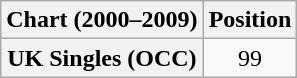<table class="wikitable plainrowheaders" style="text-align:center;">
<tr>
<th>Chart (2000–2009)</th>
<th>Position</th>
</tr>
<tr>
<th scope="row">UK Singles (OCC)</th>
<td align="center">99</td>
</tr>
</table>
